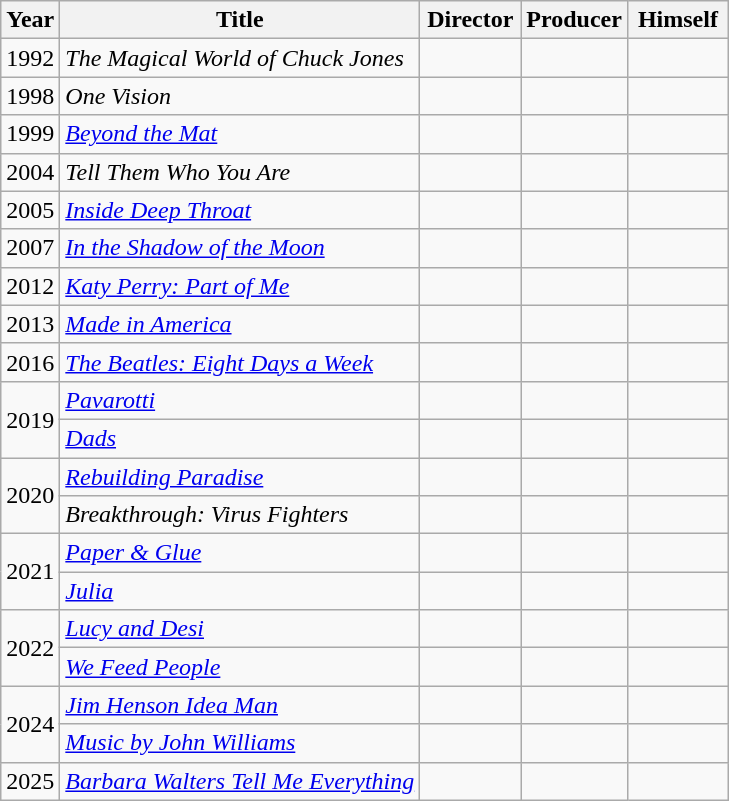<table class="wikitable">
<tr>
<th>Year</th>
<th>Title</th>
<th width=60>Director</th>
<th width=60>Producer</th>
<th width=60>Himself</th>
</tr>
<tr>
<td>1992</td>
<td><em>The Magical World of Chuck Jones</em></td>
<td></td>
<td></td>
<td></td>
</tr>
<tr>
<td>1998</td>
<td><em>One Vision</em></td>
<td></td>
<td></td>
<td></td>
</tr>
<tr>
<td>1999</td>
<td><em><a href='#'>Beyond the Mat</a></em></td>
<td></td>
<td></td>
<td></td>
</tr>
<tr>
<td>2004</td>
<td><em>Tell Them Who You Are</em></td>
<td></td>
<td></td>
<td></td>
</tr>
<tr>
<td>2005</td>
<td><em><a href='#'>Inside Deep Throat</a></em></td>
<td></td>
<td></td>
<td></td>
</tr>
<tr>
<td>2007</td>
<td><em><a href='#'>In the Shadow of the Moon</a></em></td>
<td></td>
<td></td>
<td></td>
</tr>
<tr>
<td>2012</td>
<td><em><a href='#'>Katy Perry: Part of Me</a></em></td>
<td></td>
<td></td>
<td></td>
</tr>
<tr>
<td>2013</td>
<td><em><a href='#'>Made in America</a></em></td>
<td></td>
<td></td>
<td></td>
</tr>
<tr>
<td>2016</td>
<td><em><a href='#'>The Beatles: Eight Days a Week</a></em></td>
<td></td>
<td></td>
<td></td>
</tr>
<tr>
<td rowspan=2>2019</td>
<td><em><a href='#'>Pavarotti</a></em></td>
<td></td>
<td></td>
<td></td>
</tr>
<tr>
<td><em><a href='#'>Dads</a></em></td>
<td></td>
<td></td>
<td></td>
</tr>
<tr>
<td rowspan=2>2020</td>
<td><em><a href='#'>Rebuilding Paradise</a></em></td>
<td></td>
<td></td>
<td></td>
</tr>
<tr>
<td><em>Breakthrough: Virus Fighters</em></td>
<td></td>
<td></td>
<td></td>
</tr>
<tr>
<td rowspan=2>2021</td>
<td><em><a href='#'>Paper & Glue</a></em></td>
<td></td>
<td></td>
<td></td>
</tr>
<tr>
<td><em><a href='#'>Julia</a></em></td>
<td></td>
<td></td>
<td></td>
</tr>
<tr>
<td rowspan=2>2022</td>
<td><em><a href='#'>Lucy and Desi</a></em></td>
<td></td>
<td></td>
<td></td>
</tr>
<tr>
<td><em><a href='#'>We Feed People</a></em></td>
<td></td>
<td></td>
<td></td>
</tr>
<tr>
<td rowspan=2>2024</td>
<td><em><a href='#'>Jim Henson Idea Man</a></em></td>
<td></td>
<td></td>
<td></td>
</tr>
<tr>
<td><em><a href='#'>Music by John Williams</a></em></td>
<td></td>
<td></td>
<td></td>
</tr>
<tr>
<td>2025</td>
<td><em><a href='#'>Barbara Walters Tell Me Everything</a></em></td>
<td></td>
<td></td>
<td></td>
</tr>
</table>
